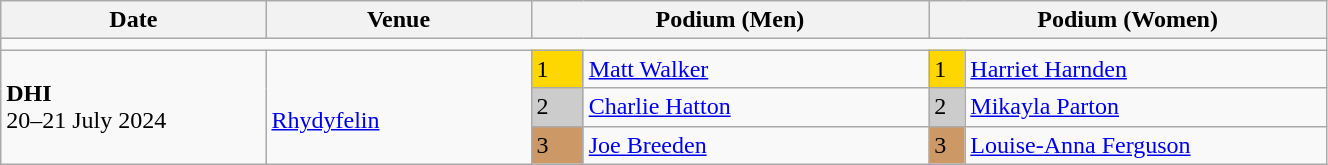<table class="wikitable" width=70%>
<tr>
<th>Date</th>
<th width=20%>Venue</th>
<th colspan=2 width=30%>Podium (Men)</th>
<th colspan=2 width=30%>Podium (Women)</th>
</tr>
<tr>
<td colspan=6></td>
</tr>
<tr>
<td rowspan=3><strong>DHI</strong> <br> 20–21 July 2024</td>
<td rowspan=3><br><a href='#'>Rhydyfelin</a></td>
<td bgcolor=FFD700>1</td>
<td><a href='#'>Matt Walker</a></td>
<td bgcolor=FFD700>1</td>
<td><a href='#'>Harriet Harnden</a></td>
</tr>
<tr>
<td bgcolor=CCCCCC>2</td>
<td><a href='#'>Charlie Hatton</a></td>
<td bgcolor=CCCCCC>2</td>
<td><a href='#'>Mikayla Parton</a></td>
</tr>
<tr>
<td bgcolor=CC9966>3</td>
<td><a href='#'>Joe Breeden</a></td>
<td bgcolor=CC9966>3</td>
<td><a href='#'>Louise-Anna Ferguson</a></td>
</tr>
</table>
